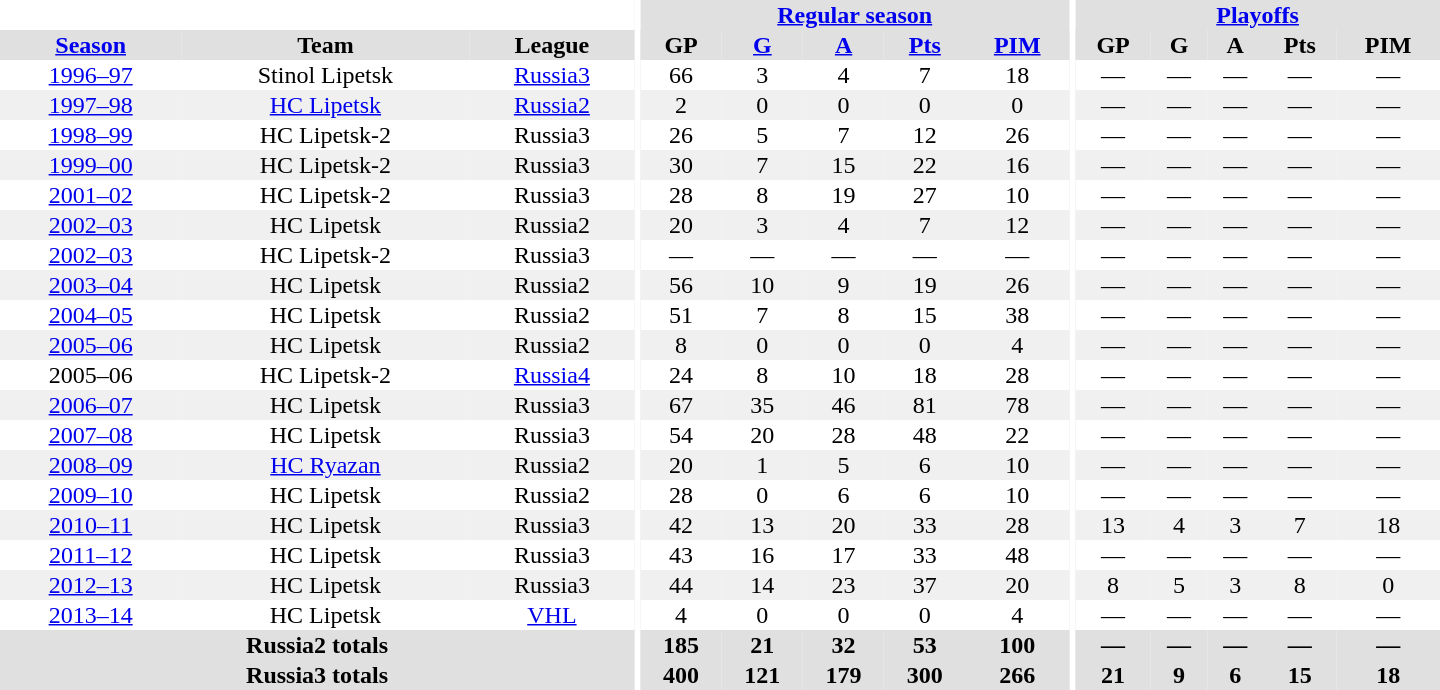<table border="0" cellpadding="1" cellspacing="0" style="text-align:center; width:60em">
<tr bgcolor="#e0e0e0">
<th colspan="3" bgcolor="#ffffff"></th>
<th rowspan="99" bgcolor="#ffffff"></th>
<th colspan="5"><a href='#'>Regular season</a></th>
<th rowspan="99" bgcolor="#ffffff"></th>
<th colspan="5"><a href='#'>Playoffs</a></th>
</tr>
<tr bgcolor="#e0e0e0">
<th><a href='#'>Season</a></th>
<th>Team</th>
<th>League</th>
<th>GP</th>
<th><a href='#'>G</a></th>
<th><a href='#'>A</a></th>
<th><a href='#'>Pts</a></th>
<th><a href='#'>PIM</a></th>
<th>GP</th>
<th>G</th>
<th>A</th>
<th>Pts</th>
<th>PIM</th>
</tr>
<tr>
<td><a href='#'>1996–97</a></td>
<td>Stinol Lipetsk</td>
<td><a href='#'>Russia3</a></td>
<td>66</td>
<td>3</td>
<td>4</td>
<td>7</td>
<td>18</td>
<td>—</td>
<td>—</td>
<td>—</td>
<td>—</td>
<td>—</td>
</tr>
<tr bgcolor="#f0f0f0">
<td><a href='#'>1997–98</a></td>
<td><a href='#'>HC Lipetsk</a></td>
<td><a href='#'>Russia2</a></td>
<td>2</td>
<td>0</td>
<td>0</td>
<td>0</td>
<td>0</td>
<td>—</td>
<td>—</td>
<td>—</td>
<td>—</td>
<td>—</td>
</tr>
<tr>
<td><a href='#'>1998–99</a></td>
<td>HC Lipetsk-2</td>
<td>Russia3</td>
<td>26</td>
<td>5</td>
<td>7</td>
<td>12</td>
<td>26</td>
<td>—</td>
<td>—</td>
<td>—</td>
<td>—</td>
<td>—</td>
</tr>
<tr bgcolor="#f0f0f0">
<td><a href='#'>1999–00</a></td>
<td>HC Lipetsk-2</td>
<td>Russia3</td>
<td>30</td>
<td>7</td>
<td>15</td>
<td>22</td>
<td>16</td>
<td>—</td>
<td>—</td>
<td>—</td>
<td>—</td>
<td>—</td>
</tr>
<tr>
<td><a href='#'>2001–02</a></td>
<td>HC Lipetsk-2</td>
<td>Russia3</td>
<td>28</td>
<td>8</td>
<td>19</td>
<td>27</td>
<td>10</td>
<td>—</td>
<td>—</td>
<td>—</td>
<td>—</td>
<td>—</td>
</tr>
<tr bgcolor="#f0f0f0">
<td><a href='#'>2002–03</a></td>
<td>HC Lipetsk</td>
<td>Russia2</td>
<td>20</td>
<td>3</td>
<td>4</td>
<td>7</td>
<td>12</td>
<td>—</td>
<td>—</td>
<td>—</td>
<td>—</td>
<td>—</td>
</tr>
<tr>
<td><a href='#'>2002–03</a></td>
<td>HC Lipetsk-2</td>
<td>Russia3</td>
<td>—</td>
<td>—</td>
<td>—</td>
<td>—</td>
<td>—</td>
<td>—</td>
<td>—</td>
<td>—</td>
<td>—</td>
<td>—</td>
</tr>
<tr bgcolor="#f0f0f0">
<td><a href='#'>2003–04</a></td>
<td>HC Lipetsk</td>
<td>Russia2</td>
<td>56</td>
<td>10</td>
<td>9</td>
<td>19</td>
<td>26</td>
<td>—</td>
<td>—</td>
<td>—</td>
<td>—</td>
<td>—</td>
</tr>
<tr>
<td><a href='#'>2004–05</a></td>
<td>HC Lipetsk</td>
<td>Russia2</td>
<td>51</td>
<td>7</td>
<td>8</td>
<td>15</td>
<td>38</td>
<td>—</td>
<td>—</td>
<td>—</td>
<td>—</td>
<td>—</td>
</tr>
<tr bgcolor="#f0f0f0">
<td><a href='#'>2005–06</a></td>
<td>HC Lipetsk</td>
<td>Russia2</td>
<td>8</td>
<td>0</td>
<td>0</td>
<td>0</td>
<td>4</td>
<td>—</td>
<td>—</td>
<td>—</td>
<td>—</td>
<td>—</td>
</tr>
<tr>
<td>2005–06</td>
<td>HC Lipetsk-2</td>
<td><a href='#'>Russia4</a></td>
<td>24</td>
<td>8</td>
<td>10</td>
<td>18</td>
<td>28</td>
<td>—</td>
<td>—</td>
<td>—</td>
<td>—</td>
<td>—</td>
</tr>
<tr bgcolor="#f0f0f0">
<td><a href='#'>2006–07</a></td>
<td>HC Lipetsk</td>
<td>Russia3</td>
<td>67</td>
<td>35</td>
<td>46</td>
<td>81</td>
<td>78</td>
<td>—</td>
<td>—</td>
<td>—</td>
<td>—</td>
<td>—</td>
</tr>
<tr>
<td><a href='#'>2007–08</a></td>
<td>HC Lipetsk</td>
<td>Russia3</td>
<td>54</td>
<td>20</td>
<td>28</td>
<td>48</td>
<td>22</td>
<td>—</td>
<td>—</td>
<td>—</td>
<td>—</td>
<td>—</td>
</tr>
<tr bgcolor="#f0f0f0">
<td><a href='#'>2008–09</a></td>
<td><a href='#'>HC Ryazan</a></td>
<td>Russia2</td>
<td>20</td>
<td>1</td>
<td>5</td>
<td>6</td>
<td>10</td>
<td>—</td>
<td>—</td>
<td>—</td>
<td>—</td>
<td>—</td>
</tr>
<tr>
<td><a href='#'>2009–10</a></td>
<td>HC Lipetsk</td>
<td>Russia2</td>
<td>28</td>
<td>0</td>
<td>6</td>
<td>6</td>
<td>10</td>
<td>—</td>
<td>—</td>
<td>—</td>
<td>—</td>
<td>—</td>
</tr>
<tr bgcolor="#f0f0f0">
<td><a href='#'>2010–11</a></td>
<td>HC Lipetsk</td>
<td>Russia3</td>
<td>42</td>
<td>13</td>
<td>20</td>
<td>33</td>
<td>28</td>
<td>13</td>
<td>4</td>
<td>3</td>
<td>7</td>
<td>18</td>
</tr>
<tr>
<td><a href='#'>2011–12</a></td>
<td>HC Lipetsk</td>
<td>Russia3</td>
<td>43</td>
<td>16</td>
<td>17</td>
<td>33</td>
<td>48</td>
<td>—</td>
<td>—</td>
<td>—</td>
<td>—</td>
<td>—</td>
</tr>
<tr bgcolor="#f0f0f0">
<td><a href='#'>2012–13</a></td>
<td>HC Lipetsk</td>
<td>Russia3</td>
<td>44</td>
<td>14</td>
<td>23</td>
<td>37</td>
<td>20</td>
<td>8</td>
<td>5</td>
<td>3</td>
<td>8</td>
<td>0</td>
</tr>
<tr>
<td><a href='#'>2013–14</a></td>
<td>HC Lipetsk</td>
<td><a href='#'>VHL</a></td>
<td>4</td>
<td>0</td>
<td>0</td>
<td>0</td>
<td>4</td>
<td>—</td>
<td>—</td>
<td>—</td>
<td>—</td>
<td>—</td>
</tr>
<tr>
</tr>
<tr ALIGN="center" bgcolor="#e0e0e0">
<th colspan="3">Russia2 totals</th>
<th ALIGN="center">185</th>
<th ALIGN="center">21</th>
<th ALIGN="center">32</th>
<th ALIGN="center">53</th>
<th ALIGN="center">100</th>
<th ALIGN="center">—</th>
<th ALIGN="center">—</th>
<th ALIGN="center">—</th>
<th ALIGN="center">—</th>
<th ALIGN="center">—</th>
</tr>
<tr>
</tr>
<tr ALIGN="center" bgcolor="#e0e0e0">
<th colspan="3">Russia3 totals</th>
<th ALIGN="center">400</th>
<th ALIGN="center">121</th>
<th ALIGN="center">179</th>
<th ALIGN="center">300</th>
<th ALIGN="center">266</th>
<th ALIGN="center">21</th>
<th ALIGN="center">9</th>
<th ALIGN="center">6</th>
<th ALIGN="center">15</th>
<th ALIGN="center">18</th>
</tr>
</table>
